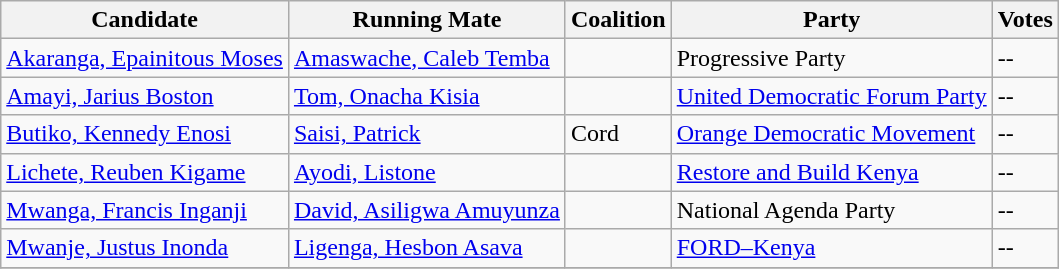<table class="wikitable sortable">
<tr>
<th>Candidate</th>
<th>Running Mate</th>
<th>Coalition</th>
<th>Party</th>
<th>Votes</th>
</tr>
<tr>
<td><a href='#'>Akaranga, Epainitous Moses</a></td>
<td><a href='#'>Amaswache, Caleb Temba</a></td>
<td></td>
<td>Progressive Party</td>
<td>--</td>
</tr>
<tr>
<td><a href='#'>Amayi, Jarius Boston</a></td>
<td><a href='#'>Tom, Onacha Kisia</a></td>
<td></td>
<td><a href='#'>United Democratic Forum Party</a></td>
<td>--</td>
</tr>
<tr>
<td><a href='#'>Butiko, Kennedy Enosi</a></td>
<td><a href='#'>Saisi, Patrick</a></td>
<td>Cord</td>
<td><a href='#'>Orange Democratic Movement</a></td>
<td>--</td>
</tr>
<tr>
<td><a href='#'>Lichete, Reuben Kigame</a></td>
<td><a href='#'>Ayodi, Listone</a></td>
<td></td>
<td><a href='#'>Restore and Build Kenya</a></td>
<td>--</td>
</tr>
<tr>
<td><a href='#'>Mwanga, Francis Inganji</a></td>
<td><a href='#'>David, Asiligwa Amuyunza</a></td>
<td></td>
<td>National Agenda Party</td>
<td>--</td>
</tr>
<tr>
<td><a href='#'>Mwanje, Justus Inonda</a></td>
<td><a href='#'>Ligenga, Hesbon Asava</a></td>
<td></td>
<td><a href='#'>FORD–Kenya</a></td>
<td>--</td>
</tr>
<tr>
</tr>
</table>
